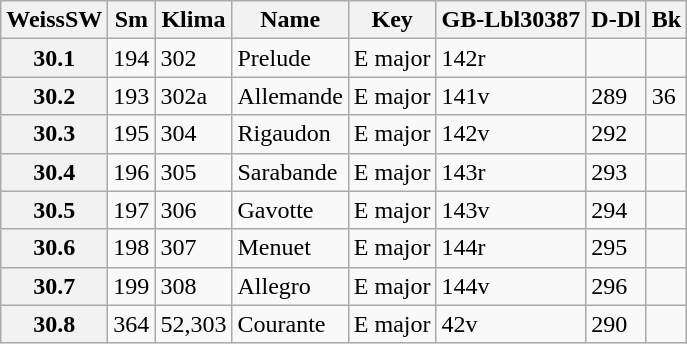<table border="1" class="wikitable sortable">
<tr>
<th data-sort-type="number">WeissSW</th>
<th>Sm</th>
<th>Klima</th>
<th class="unsortable">Name</th>
<th class="unsortable">Key</th>
<th>GB-Lbl30387</th>
<th>D-Dl</th>
<th>Bk</th>
</tr>
<tr>
<th data-sort-value="1">30.1</th>
<td>194</td>
<td>302</td>
<td>Prelude</td>
<td>E major</td>
<td>142r</td>
<td></td>
<td></td>
</tr>
<tr>
<th data-sort-value="2">30.2</th>
<td>193</td>
<td>302a</td>
<td>Allemande</td>
<td>E major</td>
<td>141v</td>
<td>289</td>
<td>36</td>
</tr>
<tr>
<th data-sort-value="3">30.3</th>
<td>195</td>
<td>304</td>
<td>Rigaudon</td>
<td>E major</td>
<td>142v</td>
<td>292</td>
<td></td>
</tr>
<tr>
<th data-sort-value="4">30.4</th>
<td>196</td>
<td>305</td>
<td>Sarabande</td>
<td>E major</td>
<td>143r</td>
<td>293</td>
<td></td>
</tr>
<tr>
<th data-sort-value="5">30.5</th>
<td>197</td>
<td>306</td>
<td>Gavotte</td>
<td>E major</td>
<td>143v</td>
<td>294</td>
<td></td>
</tr>
<tr>
<th data-sort-value="6">30.6</th>
<td>198</td>
<td>307</td>
<td>Menuet</td>
<td>E major</td>
<td>144r</td>
<td>295</td>
<td></td>
</tr>
<tr>
<th data-sort-value="7">30.7</th>
<td>199</td>
<td>308</td>
<td>Allegro</td>
<td>E major</td>
<td>144v</td>
<td>296</td>
<td></td>
</tr>
<tr>
<th data-sort-value="8">30.8</th>
<td>364</td>
<td>52,303</td>
<td>Courante</td>
<td>E major</td>
<td>42v</td>
<td>290</td>
<td></td>
</tr>
</table>
